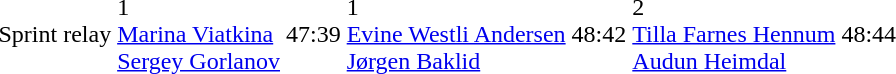<table>
<tr>
<td>Sprint relay<br></td>
<td> 1<br><a href='#'>Marina Viatkina</a><br><a href='#'>Sergey Gorlanov</a></td>
<td>47:39</td>
<td> 1<br><a href='#'>Evine Westli Andersen</a><br><a href='#'>Jørgen Baklid</a></td>
<td>48:42</td>
<td> 2<br><a href='#'>Tilla Farnes Hennum</a><br><a href='#'>Audun Heimdal</a></td>
<td>48:44</td>
</tr>
</table>
